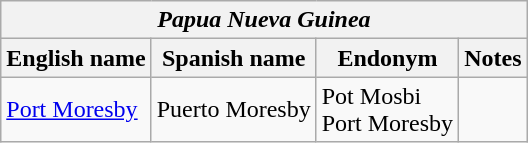<table class="wikitable sortable">
<tr>
<th colspan="4"> <em>Papua Nueva Guinea</em></th>
</tr>
<tr>
<th>English name</th>
<th>Spanish name</th>
<th>Endonym</th>
<th>Notes</th>
</tr>
<tr>
<td><a href='#'>Port Moresby</a></td>
<td>Puerto Moresby</td>
<td>Pot Mosbi<br>Port Moresby</td>
<td></td>
</tr>
</table>
